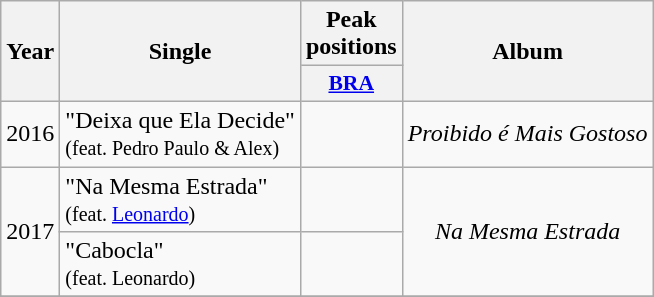<table class="wikitable plainrowheaders" style="text-align:center;">
<tr>
<th rowspan="2">Year</th>
<th rowspan="2">Single</th>
<th colspan="1">Peak positions</th>
<th rowspan="2">Album</th>
</tr>
<tr>
<th scope="col" style="width:3em;font-size:90%;"><a href='#'>BRA</a><br></th>
</tr>
<tr>
<td style="text-align:center;" rowspan="1">2016</td>
<td style="text-align:left;">"Deixa que Ela Decide"<br><small>(feat. Pedro Paulo & Alex)</small></td>
<td style="text-align:center;"></td>
<td style="text-align:center;" rowspan=1><em>Proibido é Mais Gostoso</em></td>
</tr>
<tr>
<td style="text-align:center;" rowspan="2">2017</td>
<td style="text-align:left;">"Na Mesma Estrada"<br><small>(feat. <a href='#'>Leonardo</a>)</small></td>
<td style="text-align:center;"></td>
<td style="text-align:center;" rowspan=2><em>Na Mesma Estrada</em></td>
</tr>
<tr>
<td style="text-align:left;">"Cabocla"<br><small>(feat. Leonardo)</small></td>
<td style="text-align:center;"></td>
</tr>
<tr>
</tr>
</table>
